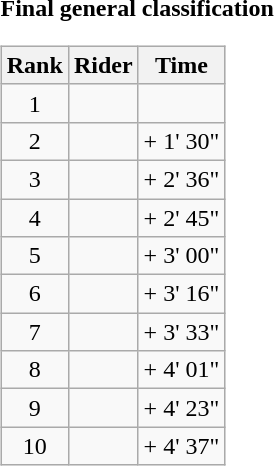<table>
<tr>
<td><strong>Final general classification</strong><br><table class="wikitable">
<tr>
<th scope="col">Rank</th>
<th scope="col">Rider</th>
<th scope="col">Time</th>
</tr>
<tr>
<td style="text-align:center;">1</td>
<td></td>
<td style="text-align:right;"></td>
</tr>
<tr>
<td style="text-align:center;">2</td>
<td></td>
<td style="text-align:right;">+ 1' 30"</td>
</tr>
<tr>
<td style="text-align:center;">3</td>
<td></td>
<td style="text-align:right;">+ 2' 36"</td>
</tr>
<tr>
<td style="text-align:center;">4</td>
<td></td>
<td style="text-align:right;">+ 2' 45"</td>
</tr>
<tr>
<td style="text-align:center;">5</td>
<td></td>
<td style="text-align:right;">+ 3' 00"</td>
</tr>
<tr>
<td style="text-align:center;">6</td>
<td></td>
<td style="text-align:right;">+ 3' 16"</td>
</tr>
<tr>
<td style="text-align:center;">7</td>
<td></td>
<td style="text-align:right;">+ 3' 33"</td>
</tr>
<tr>
<td style="text-align:center;">8</td>
<td></td>
<td style="text-align:right;">+ 4' 01"</td>
</tr>
<tr>
<td style="text-align:center;">9</td>
<td></td>
<td style="text-align:right;">+ 4' 23"</td>
</tr>
<tr>
<td style="text-align:center;">10</td>
<td></td>
<td style="text-align:right;">+ 4' 37"</td>
</tr>
</table>
</td>
</tr>
</table>
